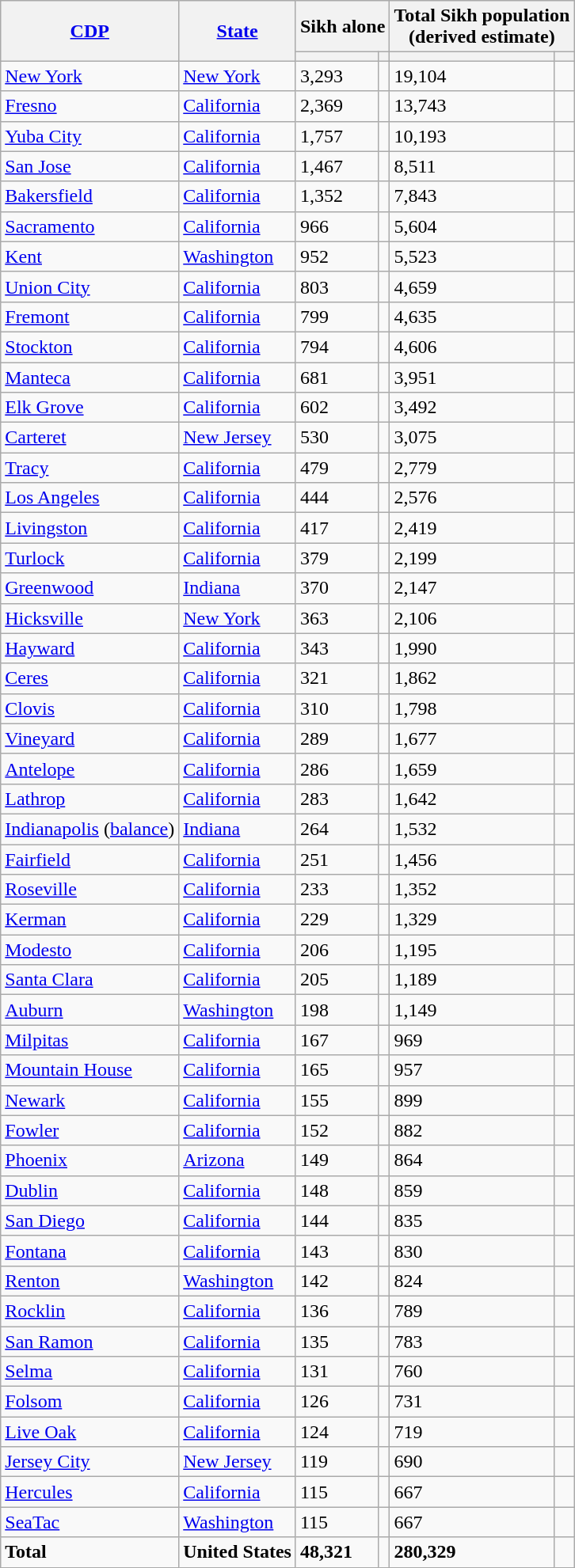<table class="wikitable collapsible sortable">
<tr>
<th rowspan="2"><a href='#'>CDP</a></th>
<th rowspan="2"><a href='#'>State</a></th>
<th colspan="2">Sikh alone</th>
<th colspan="2">Total Sikh population<br>(derived estimate)</th>
</tr>
<tr>
<th><a href='#'></a></th>
<th></th>
<th><a href='#'></a></th>
<th></th>
</tr>
<tr>
<td><a href='#'>New York</a></td>
<td> <a href='#'>New York</a></td>
<td>3,293</td>
<td></td>
<td>19,104</td>
<td></td>
</tr>
<tr>
<td><a href='#'>Fresno</a></td>
<td> <a href='#'>California</a></td>
<td>2,369</td>
<td></td>
<td>13,743</td>
<td></td>
</tr>
<tr>
<td><a href='#'>Yuba City</a></td>
<td> <a href='#'>California</a></td>
<td>1,757</td>
<td></td>
<td>10,193</td>
<td></td>
</tr>
<tr>
<td><a href='#'>San Jose</a></td>
<td> <a href='#'>California</a></td>
<td>1,467</td>
<td></td>
<td>8,511</td>
<td></td>
</tr>
<tr>
<td><a href='#'>Bakersfield</a></td>
<td> <a href='#'>California</a></td>
<td>1,352</td>
<td></td>
<td>7,843</td>
<td></td>
</tr>
<tr>
<td><a href='#'>Sacramento</a></td>
<td> <a href='#'>California</a></td>
<td>966</td>
<td></td>
<td>5,604</td>
<td></td>
</tr>
<tr>
<td><a href='#'>Kent</a></td>
<td> <a href='#'>Washington</a></td>
<td>952</td>
<td></td>
<td>5,523</td>
<td></td>
</tr>
<tr>
<td><a href='#'>Union City</a></td>
<td> <a href='#'>California</a></td>
<td>803</td>
<td></td>
<td>4,659</td>
<td></td>
</tr>
<tr>
<td><a href='#'>Fremont</a></td>
<td> <a href='#'>California</a></td>
<td>799</td>
<td></td>
<td>4,635</td>
<td></td>
</tr>
<tr>
<td><a href='#'>Stockton</a></td>
<td> <a href='#'>California</a></td>
<td>794</td>
<td></td>
<td>4,606</td>
<td></td>
</tr>
<tr>
<td><a href='#'>Manteca</a></td>
<td> <a href='#'>California</a></td>
<td>681</td>
<td></td>
<td>3,951</td>
<td></td>
</tr>
<tr>
<td><a href='#'>Elk Grove</a></td>
<td> <a href='#'>California</a></td>
<td>602</td>
<td></td>
<td>3,492</td>
<td></td>
</tr>
<tr>
<td><a href='#'>Carteret</a></td>
<td> <a href='#'>New Jersey</a></td>
<td>530</td>
<td></td>
<td>3,075</td>
<td></td>
</tr>
<tr>
<td><a href='#'>Tracy</a></td>
<td> <a href='#'>California</a></td>
<td>479</td>
<td></td>
<td>2,779</td>
<td></td>
</tr>
<tr>
<td><a href='#'>Los Angeles</a></td>
<td> <a href='#'>California</a></td>
<td>444</td>
<td></td>
<td>2,576</td>
<td></td>
</tr>
<tr>
<td><a href='#'>Livingston</a></td>
<td> <a href='#'>California</a></td>
<td>417</td>
<td></td>
<td>2,419</td>
<td></td>
</tr>
<tr>
<td><a href='#'>Turlock</a></td>
<td> <a href='#'>California</a></td>
<td>379</td>
<td></td>
<td>2,199</td>
<td></td>
</tr>
<tr>
<td><a href='#'>Greenwood</a></td>
<td> <a href='#'>Indiana</a></td>
<td>370</td>
<td></td>
<td>2,147</td>
<td></td>
</tr>
<tr>
<td><a href='#'>Hicksville</a></td>
<td> <a href='#'>New York</a></td>
<td>363</td>
<td></td>
<td>2,106</td>
<td></td>
</tr>
<tr>
<td><a href='#'>Hayward</a></td>
<td> <a href='#'>California</a></td>
<td>343</td>
<td></td>
<td>1,990</td>
<td></td>
</tr>
<tr>
<td><a href='#'>Ceres</a></td>
<td> <a href='#'>California</a></td>
<td>321</td>
<td></td>
<td>1,862</td>
<td></td>
</tr>
<tr>
<td><a href='#'>Clovis</a></td>
<td> <a href='#'>California</a></td>
<td>310</td>
<td></td>
<td>1,798</td>
<td></td>
</tr>
<tr>
<td><a href='#'>Vineyard</a></td>
<td> <a href='#'>California</a></td>
<td>289</td>
<td></td>
<td>1,677</td>
<td></td>
</tr>
<tr>
<td><a href='#'>Antelope</a></td>
<td> <a href='#'>California</a></td>
<td>286</td>
<td></td>
<td>1,659</td>
<td></td>
</tr>
<tr>
<td><a href='#'>Lathrop</a></td>
<td> <a href='#'>California</a></td>
<td>283</td>
<td></td>
<td>1,642</td>
<td></td>
</tr>
<tr>
<td><a href='#'>Indianapolis</a> (<a href='#'>balance</a>)</td>
<td> <a href='#'>Indiana</a></td>
<td>264</td>
<td></td>
<td>1,532</td>
<td></td>
</tr>
<tr>
<td><a href='#'>Fairfield</a></td>
<td> <a href='#'>California</a></td>
<td>251</td>
<td></td>
<td>1,456</td>
<td></td>
</tr>
<tr>
<td><a href='#'>Roseville</a></td>
<td> <a href='#'>California</a></td>
<td>233</td>
<td></td>
<td>1,352</td>
<td></td>
</tr>
<tr>
<td><a href='#'>Kerman</a></td>
<td> <a href='#'>California</a></td>
<td>229</td>
<td></td>
<td>1,329</td>
<td></td>
</tr>
<tr>
<td><a href='#'>Modesto</a></td>
<td> <a href='#'>California</a></td>
<td>206</td>
<td></td>
<td>1,195</td>
<td></td>
</tr>
<tr>
<td><a href='#'>Santa Clara</a></td>
<td> <a href='#'>California</a></td>
<td>205</td>
<td></td>
<td>1,189</td>
<td></td>
</tr>
<tr>
<td><a href='#'>Auburn</a></td>
<td> <a href='#'>Washington</a></td>
<td>198</td>
<td></td>
<td>1,149</td>
<td></td>
</tr>
<tr>
<td><a href='#'>Milpitas</a></td>
<td> <a href='#'>California</a></td>
<td>167</td>
<td></td>
<td>969</td>
<td></td>
</tr>
<tr>
<td><a href='#'>Mountain House</a></td>
<td> <a href='#'>California</a></td>
<td>165</td>
<td></td>
<td>957</td>
<td></td>
</tr>
<tr>
<td><a href='#'>Newark</a></td>
<td> <a href='#'>California</a></td>
<td>155</td>
<td></td>
<td>899</td>
<td></td>
</tr>
<tr>
<td><a href='#'>Fowler</a></td>
<td> <a href='#'>California</a></td>
<td>152</td>
<td></td>
<td>882</td>
<td></td>
</tr>
<tr>
<td><a href='#'>Phoenix</a></td>
<td> <a href='#'>Arizona</a></td>
<td>149</td>
<td></td>
<td>864</td>
<td></td>
</tr>
<tr>
<td><a href='#'>Dublin</a></td>
<td> <a href='#'>California</a></td>
<td>148</td>
<td></td>
<td>859</td>
<td></td>
</tr>
<tr>
<td><a href='#'>San Diego</a></td>
<td> <a href='#'>California</a></td>
<td>144</td>
<td></td>
<td>835</td>
<td></td>
</tr>
<tr>
<td><a href='#'>Fontana</a></td>
<td> <a href='#'>California</a></td>
<td>143</td>
<td></td>
<td>830</td>
<td></td>
</tr>
<tr>
<td><a href='#'>Renton</a></td>
<td> <a href='#'>Washington</a></td>
<td>142</td>
<td></td>
<td>824</td>
<td></td>
</tr>
<tr>
<td><a href='#'>Rocklin</a></td>
<td> <a href='#'>California</a></td>
<td>136</td>
<td></td>
<td>789</td>
<td></td>
</tr>
<tr>
<td><a href='#'>San Ramon</a></td>
<td> <a href='#'>California</a></td>
<td>135</td>
<td></td>
<td>783</td>
<td></td>
</tr>
<tr>
<td><a href='#'>Selma</a></td>
<td> <a href='#'>California</a></td>
<td>131</td>
<td></td>
<td>760</td>
<td></td>
</tr>
<tr>
<td><a href='#'>Folsom</a></td>
<td> <a href='#'>California</a></td>
<td>126</td>
<td></td>
<td>731</td>
<td></td>
</tr>
<tr>
<td><a href='#'>Live Oak</a></td>
<td> <a href='#'>California</a></td>
<td>124</td>
<td></td>
<td>719</td>
<td></td>
</tr>
<tr>
<td><a href='#'>Jersey City</a></td>
<td> <a href='#'>New Jersey</a></td>
<td>119</td>
<td></td>
<td>690</td>
<td></td>
</tr>
<tr>
<td><a href='#'>Hercules</a></td>
<td> <a href='#'>California</a></td>
<td>115</td>
<td></td>
<td>667</td>
<td></td>
</tr>
<tr>
<td><a href='#'>SeaTac</a></td>
<td> <a href='#'>Washington</a></td>
<td>115</td>
<td></td>
<td>667</td>
<td></td>
</tr>
<tr>
<td><strong>Total</strong></td>
<td> <strong>United States</strong></td>
<td><strong>48,321</strong></td>
<td><strong></strong></td>
<td><strong>280,329</strong></td>
<td><strong></strong></td>
</tr>
</table>
